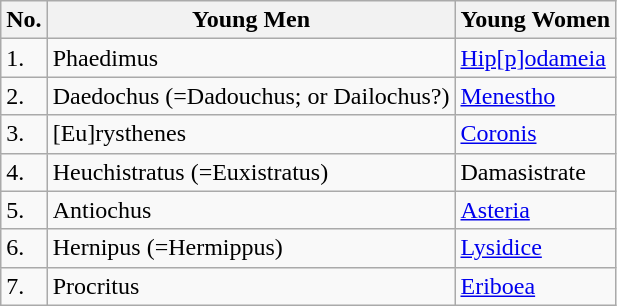<table class="wikitable">
<tr>
<th>No.</th>
<th>Young Men</th>
<th>Young Women</th>
</tr>
<tr>
<td>1.</td>
<td>Phaedimus</td>
<td><a href='#'>Hip[p]odameia</a></td>
</tr>
<tr>
<td>2.</td>
<td>Daedochus (=Dadouchus; or Dailochus?)</td>
<td><a href='#'>Menestho</a></td>
</tr>
<tr>
<td>3.</td>
<td>[Eu]rysthenes</td>
<td><a href='#'>Coronis</a></td>
</tr>
<tr>
<td>4.</td>
<td>Heuchistratus (=Euxistratus)</td>
<td>Damasistrate</td>
</tr>
<tr>
<td>5.</td>
<td>Antiochus</td>
<td><a href='#'>Asteria</a></td>
</tr>
<tr>
<td>6.</td>
<td>Hernipus (=Hermippus)</td>
<td><a href='#'>Lysidice</a></td>
</tr>
<tr>
<td>7.</td>
<td>Procritus</td>
<td><a href='#'>Eriboea</a></td>
</tr>
</table>
